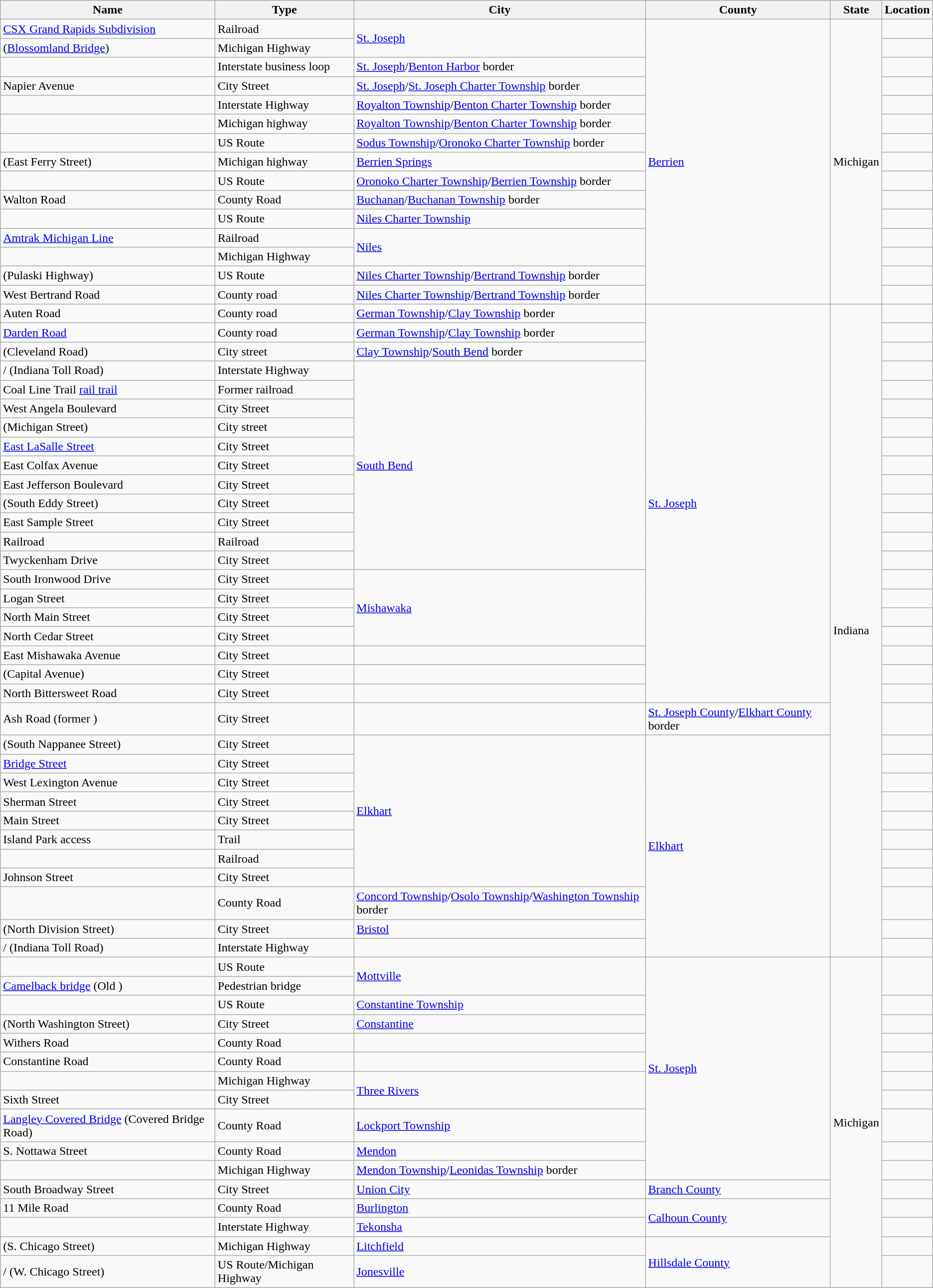<table class="wikitable">
<tr>
<th>Name</th>
<th>Type</th>
<th>City</th>
<th>County</th>
<th>State</th>
<th>Location</th>
</tr>
<tr>
<td><a href='#'>CSX Grand Rapids Subdivision</a></td>
<td>Railroad</td>
<td rowspan="2"><a href='#'>St. Joseph</a></td>
<td rowspan="15"><a href='#'>Berrien</a></td>
<td rowspan="15">Michigan</td>
<td></td>
</tr>
<tr>
<td> (<a href='#'>Blossomland Bridge</a>)</td>
<td>Michigan Highway</td>
<td></td>
</tr>
<tr>
<td></td>
<td>Interstate business loop</td>
<td><a href='#'>St. Joseph</a>/<a href='#'>Benton Harbor</a> border</td>
<td></td>
</tr>
<tr>
<td>Napier Avenue</td>
<td>City Street</td>
<td><a href='#'>St. Joseph</a>/<a href='#'>St. Joseph Charter Township</a> border</td>
<td></td>
</tr>
<tr>
<td></td>
<td>Interstate Highway</td>
<td><a href='#'>Royalton Township</a>/<a href='#'>Benton Charter Township</a> border</td>
<td></td>
</tr>
<tr>
<td></td>
<td>Michigan highway</td>
<td><a href='#'>Royalton Township</a>/<a href='#'>Benton Charter Township</a> border</td>
<td></td>
</tr>
<tr>
<td></td>
<td>US Route</td>
<td><a href='#'>Sodus Township</a>/<a href='#'>Oronoko Charter Township</a> border</td>
<td></td>
</tr>
<tr>
<td> (East Ferry Street)</td>
<td>Michigan highway</td>
<td><a href='#'>Berrien Springs</a></td>
<td></td>
</tr>
<tr>
<td></td>
<td>US Route</td>
<td><a href='#'>Oronoko Charter Township</a>/<a href='#'>Berrien Township</a> border</td>
<td></td>
</tr>
<tr>
<td>Walton Road</td>
<td>County Road</td>
<td><a href='#'>Buchanan</a>/<a href='#'>Buchanan Township</a> border</td>
<td></td>
</tr>
<tr>
<td></td>
<td>US Route</td>
<td><a href='#'>Niles Charter Township</a></td>
<td></td>
</tr>
<tr>
<td><a href='#'>Amtrak Michigan Line</a></td>
<td>Railroad</td>
<td rowspan="2"><a href='#'>Niles</a></td>
<td></td>
</tr>
<tr>
<td></td>
<td>Michigan Highway</td>
<td></td>
</tr>
<tr>
<td> (Pulaski Highway)</td>
<td>US Route</td>
<td><a href='#'>Niles Charter Township</a>/<a href='#'>Bertrand Township</a> border</td>
<td></td>
</tr>
<tr>
<td>West Bertrand Road</td>
<td>County road</td>
<td><a href='#'>Niles Charter Township</a>/<a href='#'>Bertrand Township</a> border</td>
<td></td>
</tr>
<tr>
<td>Auten Road</td>
<td>County road</td>
<td><a href='#'>German Township</a>/<a href='#'>Clay Township</a> border</td>
<td rowspan="21"><a href='#'>St. Joseph</a></td>
<td rowspan="33">Indiana</td>
<td></td>
</tr>
<tr>
<td><a href='#'>Darden Road</a></td>
<td>County road</td>
<td><a href='#'>German Township</a>/<a href='#'>Clay Township</a> border</td>
<td></td>
</tr>
<tr>
<td> (Cleveland Road)</td>
<td>City street</td>
<td><a href='#'>Clay Township</a>/<a href='#'>South Bend</a> border</td>
<td></td>
</tr>
<tr>
<td>/ (Indiana Toll Road)</td>
<td>Interstate Highway</td>
<td rowspan="11"><a href='#'>South Bend</a></td>
<td></td>
</tr>
<tr>
<td>Coal Line Trail <a href='#'>rail trail</a></td>
<td>Former railroad</td>
<td></td>
</tr>
<tr>
<td>West Angela Boulevard</td>
<td>City Street</td>
<td></td>
</tr>
<tr>
<td> (Michigan Street)</td>
<td>City street</td>
<td></td>
</tr>
<tr>
<td><a href='#'>East LaSalle Street</a></td>
<td>City Street</td>
<td></td>
</tr>
<tr>
<td>East Colfax Avenue</td>
<td>City Street</td>
<td></td>
</tr>
<tr>
<td>East Jefferson Boulevard</td>
<td>City Street</td>
<td></td>
</tr>
<tr>
<td> (South Eddy Street)</td>
<td>City Street</td>
<td></td>
</tr>
<tr>
<td>East Sample Street</td>
<td>City Street</td>
<td></td>
</tr>
<tr>
<td>Railroad</td>
<td>Railroad</td>
<td></td>
</tr>
<tr>
<td>Twyckenham Drive</td>
<td>City Street</td>
<td></td>
</tr>
<tr>
<td>South Ironwood Drive</td>
<td>City Street</td>
<td rowspan="4"><a href='#'>Mishawaka</a></td>
<td></td>
</tr>
<tr>
<td>Logan Street</td>
<td>City Street</td>
<td></td>
</tr>
<tr>
<td>North Main Street</td>
<td>City Street</td>
<td></td>
</tr>
<tr>
<td>North Cedar Street</td>
<td>City Street</td>
<td></td>
</tr>
<tr>
<td>East Mishawaka Avenue</td>
<td>City Street</td>
<td></td>
<td></td>
</tr>
<tr>
<td> (Capital Avenue)</td>
<td>City Street</td>
<td></td>
<td></td>
</tr>
<tr>
<td>North Bittersweet Road</td>
<td>City Street</td>
<td></td>
<td></td>
</tr>
<tr>
<td>Ash Road (former )</td>
<td>City Street</td>
<td></td>
<td><a href='#'>St. Joseph County</a>/<a href='#'>Elkhart County</a> border</td>
<td></td>
</tr>
<tr>
<td> (South Nappanee Street)</td>
<td>City Street</td>
<td rowspan="8"><a href='#'>Elkhart</a></td>
<td rowspan="11"><a href='#'>Elkhart</a></td>
<td></td>
</tr>
<tr>
<td><a href='#'>Bridge Street</a></td>
<td>City Street</td>
<td></td>
</tr>
<tr>
<td>West Lexington Avenue</td>
<td>City Street</td>
<td></td>
</tr>
<tr>
<td>Sherman Street</td>
<td>City Street</td>
<td></td>
</tr>
<tr>
<td>Main Street</td>
<td>City Street</td>
<td></td>
</tr>
<tr>
<td>Island Park access</td>
<td>Trail</td>
<td></td>
</tr>
<tr>
<td></td>
<td>Railroad</td>
<td></td>
</tr>
<tr>
<td>Johnson Street</td>
<td>City Street</td>
<td></td>
</tr>
<tr>
<td></td>
<td>County Road</td>
<td><a href='#'>Concord Township</a>/<a href='#'>Osolo Township</a>/<a href='#'>Washington Township</a> border</td>
</tr>
<tr>
<td> (North Division Street)</td>
<td>City Street</td>
<td><a href='#'>Bristol</a></td>
<td></td>
</tr>
<tr>
<td>/ (Indiana Toll Road)</td>
<td>Interstate Highway</td>
<td></td>
<td></td>
</tr>
<tr>
<td></td>
<td>US Route</td>
<td rowspan="2"><a href='#'>Mottville</a></td>
<td rowspan="11"><a href='#'>St. Joseph</a></td>
<td rowspan="16">Michigan</td>
<td rowspan="2"></td>
</tr>
<tr>
<td><a href='#'>Camelback bridge</a> (Old )</td>
<td>Pedestrian bridge</td>
</tr>
<tr>
<td></td>
<td>US Route</td>
<td><a href='#'>Constantine Township</a></td>
<td></td>
</tr>
<tr>
<td> (North Washington Street)</td>
<td>City Street</td>
<td><a href='#'>Constantine</a></td>
<td></td>
</tr>
<tr>
<td>Withers Road</td>
<td>County Road</td>
<td></td>
<td></td>
</tr>
<tr>
<td>Constantine Road</td>
<td>County Road</td>
<td></td>
<td></td>
</tr>
<tr>
<td></td>
<td>Michigan Highway</td>
<td rowspan="2"><a href='#'>Three Rivers</a></td>
<td></td>
</tr>
<tr>
<td>Sixth Street</td>
<td>City Street</td>
<td></td>
</tr>
<tr>
<td><a href='#'>Langley Covered Bridge</a> (Covered Bridge Road)</td>
<td>County Road</td>
<td><a href='#'>Lockport Township</a></td>
<td></td>
</tr>
<tr>
<td>S. Nottawa Street</td>
<td>County Road</td>
<td><a href='#'>Mendon</a></td>
<td></td>
</tr>
<tr>
<td></td>
<td>Michigan Highway</td>
<td><a href='#'>Mendon Township</a>/<a href='#'>Leonidas Township</a> border</td>
<td></td>
</tr>
<tr>
<td>South Broadway Street</td>
<td>City Street</td>
<td><a href='#'>Union City</a></td>
<td><a href='#'>Branch County</a></td>
<td></td>
</tr>
<tr>
<td>11 Mile Road</td>
<td>County Road</td>
<td><a href='#'>Burlington</a></td>
<td rowspan="2"><a href='#'>Calhoun County</a></td>
<td></td>
</tr>
<tr>
<td></td>
<td>Interstate Highway</td>
<td><a href='#'>Tekonsha</a></td>
<td></td>
</tr>
<tr>
<td> (S. Chicago Street)</td>
<td>Michigan Highway</td>
<td><a href='#'>Litchfield</a></td>
<td rowspan="2"><a href='#'>Hillsdale County</a></td>
<td></td>
</tr>
<tr>
<td>/ (W. Chicago Street)</td>
<td>US Route/Michigan Highway</td>
<td><a href='#'>Jonesville</a></td>
<td></td>
</tr>
</table>
